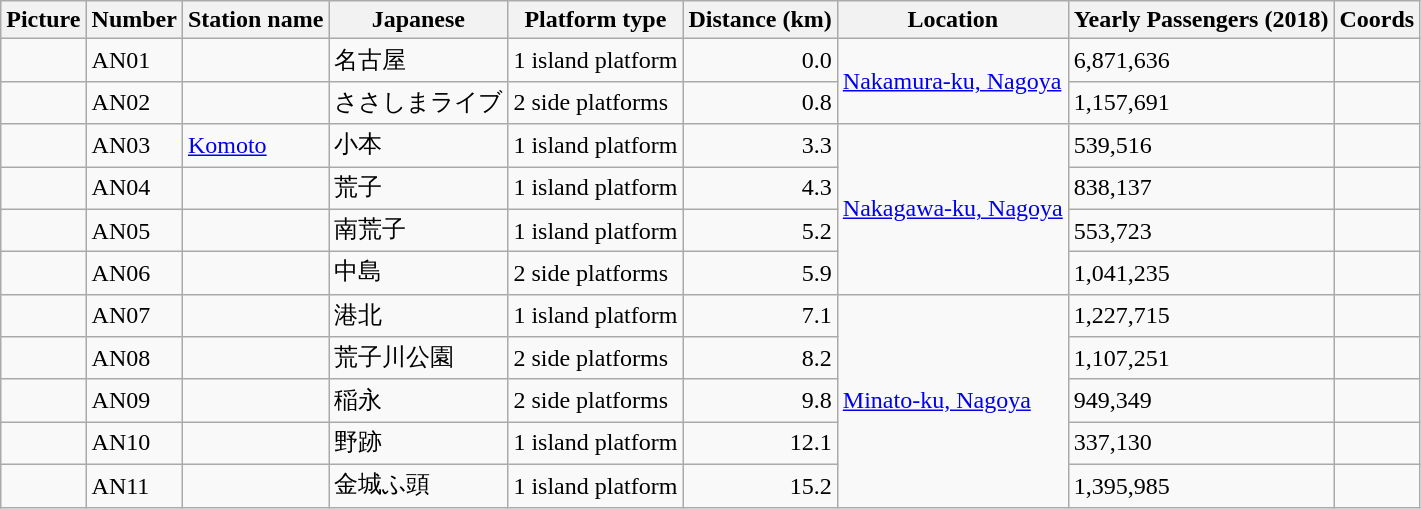<table class="wikitable col2center">
<tr>
<th>Picture</th>
<th>Number</th>
<th>Station name</th>
<th>Japanese</th>
<th>Platform type</th>
<th>Distance (km)</th>
<th>Location</th>
<th>Yearly Passengers (2018)</th>
<th>Coords</th>
</tr>
<tr>
<td></td>
<td><span><span>AN</span><span>01</span></span></td>
<td></td>
<td>名古屋</td>
<td>1 island platform</td>
<td style="text-align:right;">0.0</td>
<td rowspan=2><a href='#'>Nakamura-ku, Nagoya</a></td>
<td>6,871,636</td>
<td></td>
</tr>
<tr>
<td></td>
<td><span><span>AN</span><span>02</span></span></td>
<td></td>
<td>ささしまライブ</td>
<td>2 side platforms</td>
<td style="text-align:right;">0.8</td>
<td>1,157,691</td>
<td></td>
</tr>
<tr>
<td></td>
<td><span><span>AN</span><span>03</span></span></td>
<td><a href='#'>Komoto</a></td>
<td>小本</td>
<td>1 island platform</td>
<td style="text-align:right;">3.3</td>
<td rowspan=4><a href='#'>Nakagawa-ku, Nagoya</a></td>
<td>539,516</td>
<td></td>
</tr>
<tr>
<td></td>
<td><span><span>AN</span><span>04</span></span></td>
<td></td>
<td>荒子</td>
<td>1 island platform</td>
<td style="text-align:right;">4.3</td>
<td>838,137</td>
<td></td>
</tr>
<tr>
<td></td>
<td><span><span>AN</span><span>05</span></span></td>
<td></td>
<td>南荒子</td>
<td>1 island platform</td>
<td style="text-align:right;">5.2</td>
<td>553,723</td>
<td></td>
</tr>
<tr>
<td></td>
<td><span><span>AN</span><span>06</span></span></td>
<td></td>
<td>中島</td>
<td>2 side platforms</td>
<td style="text-align:right;">5.9</td>
<td>1,041,235</td>
<td></td>
</tr>
<tr>
<td></td>
<td><span><span>AN</span><span>07</span></span></td>
<td></td>
<td>港北</td>
<td>1 island platform</td>
<td style="text-align:right;">7.1</td>
<td rowspan=5><a href='#'>Minato-ku, Nagoya</a></td>
<td>1,227,715</td>
<td></td>
</tr>
<tr>
<td></td>
<td><span><span>AN</span><span>08</span></span></td>
<td></td>
<td>荒子川公園</td>
<td>2 side platforms</td>
<td style="text-align:right;">8.2</td>
<td>1,107,251</td>
<td></td>
</tr>
<tr>
<td></td>
<td><span><span>AN</span><span>09</span></span></td>
<td></td>
<td>稲永</td>
<td>2 side platforms</td>
<td style="text-align:right;">9.8</td>
<td>949,349</td>
<td></td>
</tr>
<tr>
<td></td>
<td><span><span>AN</span><span>10</span></span></td>
<td></td>
<td>野跡</td>
<td>1 island platform</td>
<td style="text-align:right;">12.1</td>
<td>337,130</td>
<td></td>
</tr>
<tr>
<td></td>
<td><span><span>AN</span><span>11</span></span></td>
<td></td>
<td>金城ふ頭</td>
<td>1 island platform</td>
<td style="text-align:right;">15.2</td>
<td>1,395,985</td>
<td></td>
</tr>
</table>
